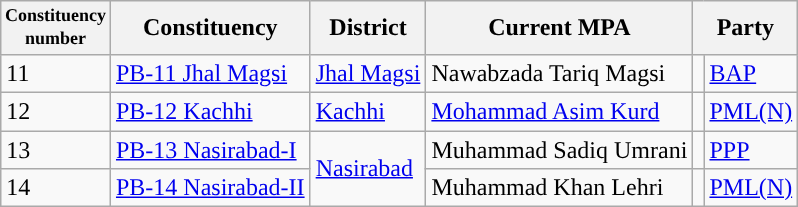<table class="wikitable">
<tr>
<th width="50px" style="font-size:75%">Constituency number</th>
<th>Constituency</th>
<th>District</th>
<th>Current MPA</th>
<th colspan="2">Party</th>
</tr>
<tr>
<td>11</td>
<td><a href='#'>PB-11 Jhal Magsi</a></td>
<td><a href='#'>Jhal Magsi</a></td>
<td>Nawabzada Tariq Magsi</td>
<td></td>
<td><a href='#'>BAP</a></td>
</tr>
<tr>
<td>12</td>
<td><a href='#'>PB-12 Kachhi</a></td>
<td><a href='#'>Kachhi</a></td>
<td><a href='#'>Mohammad Asim Kurd</a></td>
<td></td>
<td><a href='#'>PML(N)</a></td>
</tr>
<tr>
<td>13</td>
<td><a href='#'>PB-13 Nasirabad-I</a></td>
<td rowspan="2"><a href='#'>Nasirabad</a></td>
<td>Muhammad Sadiq Umrani</td>
<td></td>
<td><a href='#'>PPP</a></td>
</tr>
<tr>
<td>14</td>
<td><a href='#'>PB-14 Nasirabad-II</a></td>
<td>Muhammad Khan Lehri</td>
<td></td>
<td><a href='#'>PML(N)</a></td>
</tr>
</table>
